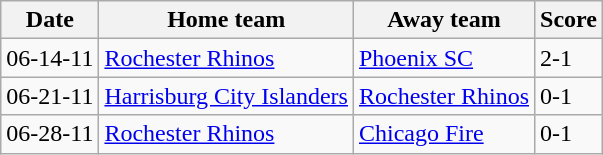<table class="wikitable">
<tr>
<th>Date</th>
<th>Home team</th>
<th>Away team</th>
<th>Score</th>
</tr>
<tr>
<td>06-14-11</td>
<td><a href='#'>Rochester Rhinos</a></td>
<td><a href='#'>Phoenix SC</a></td>
<td>2-1</td>
</tr>
<tr>
<td>06-21-11</td>
<td><a href='#'>Harrisburg City Islanders</a></td>
<td><a href='#'>Rochester Rhinos</a></td>
<td>0-1</td>
</tr>
<tr>
<td>06-28-11</td>
<td><a href='#'>Rochester Rhinos</a></td>
<td><a href='#'>Chicago Fire</a></td>
<td>0-1</td>
</tr>
</table>
